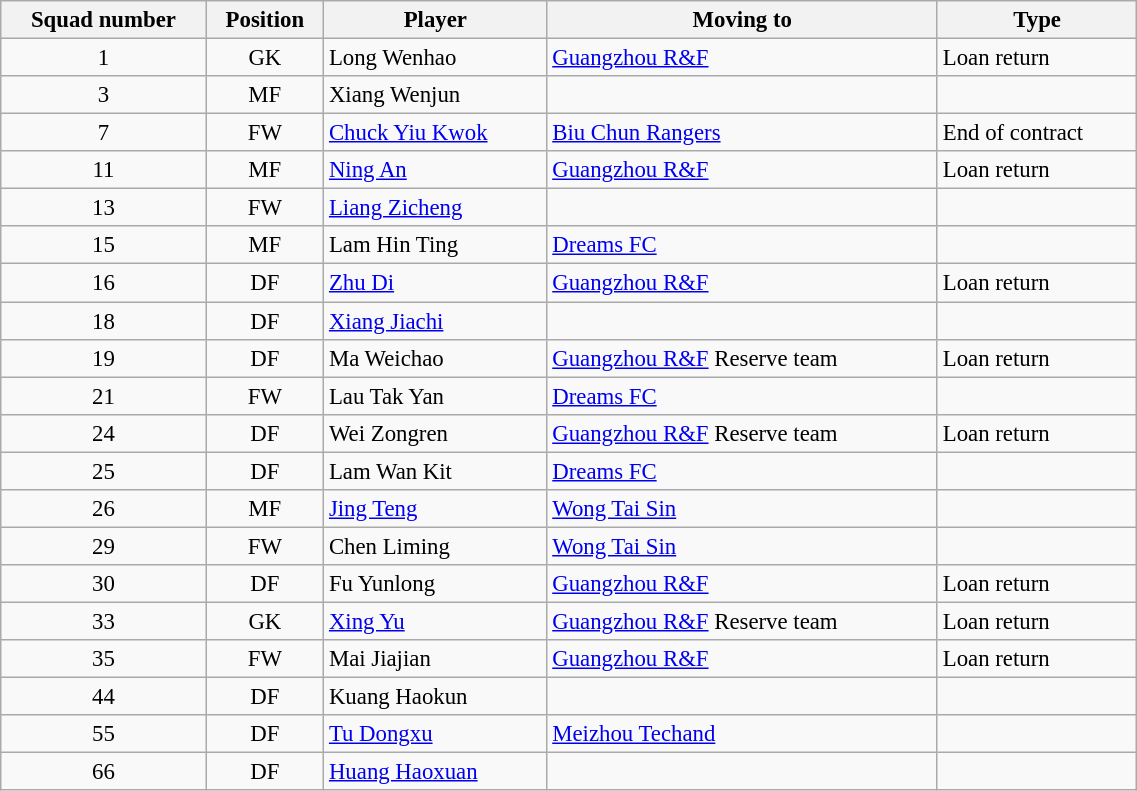<table class="wikitable sortable" style="width:60%; text-align:left; font-size:95%;">
<tr>
<th>Squad number</th>
<th>Position</th>
<th>Player</th>
<th>Moving to</th>
<th>Type</th>
</tr>
<tr>
<td align=center>1</td>
<td align=center>GK</td>
<td align=left> Long Wenhao</td>
<td align=left> <a href='#'>Guangzhou R&F</a></td>
<td align=left>Loan return</td>
</tr>
<tr>
<td align=center>3</td>
<td align=center>MF</td>
<td align=left> Xiang Wenjun</td>
<td align=left></td>
<td align=left></td>
</tr>
<tr>
<td align=center>7</td>
<td align=center>FW</td>
<td align=left> <a href='#'>Chuck Yiu Kwok</a></td>
<td align=left> <a href='#'>Biu Chun Rangers</a></td>
<td align=left>End of contract</td>
</tr>
<tr>
<td align=center>11</td>
<td align=center>MF</td>
<td align=left> <a href='#'>Ning An</a></td>
<td align=left> <a href='#'>Guangzhou R&F</a></td>
<td align=left>Loan return</td>
</tr>
<tr>
<td align=center>13</td>
<td align=center>FW</td>
<td align=left> <a href='#'>Liang Zicheng</a></td>
<td align=left></td>
<td align=left></td>
</tr>
<tr>
<td align=center>15</td>
<td align=center>MF</td>
<td align=left> Lam Hin Ting</td>
<td align=left> <a href='#'>Dreams FC</a></td>
<td align=left></td>
</tr>
<tr>
<td align=center>16</td>
<td align=center>DF</td>
<td align=left> <a href='#'>Zhu Di</a></td>
<td align=left> <a href='#'>Guangzhou R&F</a></td>
<td align=left>Loan return</td>
</tr>
<tr>
<td align=center>18</td>
<td align=center>DF</td>
<td align=left> <a href='#'>Xiang Jiachi</a></td>
<td align=left></td>
<td align=left></td>
</tr>
<tr>
<td align=center>19</td>
<td align=center>DF</td>
<td align=left> Ma Weichao</td>
<td align=left> <a href='#'>Guangzhou R&F</a> Reserve team</td>
<td align=left>Loan return</td>
</tr>
<tr>
<td align=center>21</td>
<td align=center>FW</td>
<td align=left> Lau Tak Yan</td>
<td align=left> <a href='#'>Dreams FC</a></td>
<td align=left></td>
</tr>
<tr>
<td align=center>24</td>
<td align=center>DF</td>
<td align=left> Wei Zongren</td>
<td align=left> <a href='#'>Guangzhou R&F</a> Reserve team</td>
<td align=left>Loan return</td>
</tr>
<tr>
<td align=center>25</td>
<td align=center>DF</td>
<td align=left> Lam Wan Kit</td>
<td align=left> <a href='#'>Dreams FC</a></td>
<td align=left></td>
</tr>
<tr>
<td align=center>26</td>
<td align=center>MF</td>
<td align=left> <a href='#'>Jing Teng</a></td>
<td align=left> <a href='#'>Wong Tai Sin</a></td>
<td align=left></td>
</tr>
<tr>
<td align=center>29</td>
<td align=center>FW</td>
<td align=left> Chen Liming</td>
<td align=left> <a href='#'>Wong Tai Sin</a></td>
<td align=left></td>
</tr>
<tr>
<td align=center>30</td>
<td align=center>DF</td>
<td align=left> Fu Yunlong</td>
<td align=left> <a href='#'>Guangzhou R&F</a></td>
<td align=left>Loan return</td>
</tr>
<tr>
<td align=center>33</td>
<td align=center>GK</td>
<td align=left> <a href='#'>Xing Yu</a></td>
<td align=left> <a href='#'>Guangzhou R&F</a> Reserve team</td>
<td align=left>Loan return</td>
</tr>
<tr>
<td align=center>35</td>
<td align=center>FW</td>
<td align=left> Mai Jiajian</td>
<td align=left> <a href='#'>Guangzhou R&F</a></td>
<td align=left>Loan return</td>
</tr>
<tr>
<td align=center>44</td>
<td align=center>DF</td>
<td align=left> Kuang Haokun</td>
<td align=left></td>
<td align=left></td>
</tr>
<tr>
<td align=center>55</td>
<td align=center>DF</td>
<td align=left> <a href='#'>Tu Dongxu</a></td>
<td align=left> <a href='#'>Meizhou Techand</a></td>
<td align=left></td>
</tr>
<tr>
<td align=center>66</td>
<td align=center>DF</td>
<td align=left> <a href='#'>Huang Haoxuan</a></td>
<td align=left></td>
<td align=left></td>
</tr>
</table>
